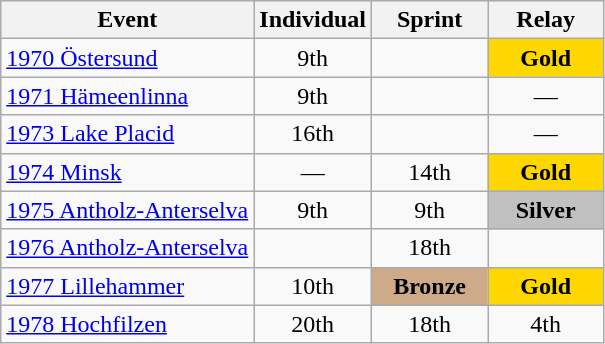<table class="wikitable" style="text-align: center;">
<tr ">
<th>Event</th>
<th style="width:70px;">Individual</th>
<th style="width:70px;">Sprint</th>
<th style="width:70px;">Relay</th>
</tr>
<tr>
<td align=left> <a href='#'>1970 Östersund</a></td>
<td>9th</td>
<td></td>
<td style="background:gold;"><strong>Gold</strong></td>
</tr>
<tr>
<td align=left> <a href='#'>1971 Hämeenlinna</a></td>
<td>9th</td>
<td></td>
<td>—</td>
</tr>
<tr>
<td align=left> <a href='#'>1973 Lake Placid</a></td>
<td>16th</td>
<td></td>
<td>—</td>
</tr>
<tr>
<td align=left> <a href='#'>1974 Minsk</a></td>
<td>—</td>
<td>14th</td>
<td style="background:gold;"><strong>Gold</strong></td>
</tr>
<tr>
<td align=left> <a href='#'>1975 Antholz-Anterselva</a></td>
<td>9th</td>
<td>9th</td>
<td style="background:silver;"><strong>Silver</strong></td>
</tr>
<tr>
<td align=left> <a href='#'>1976 Antholz-Anterselva</a></td>
<td></td>
<td>18th</td>
<td></td>
</tr>
<tr>
<td align=left> <a href='#'>1977 Lillehammer</a></td>
<td>10th</td>
<td style="background:#cfaa88;"><strong>Bronze</strong></td>
<td style="background:gold;"><strong>Gold</strong></td>
</tr>
<tr>
<td align=left> <a href='#'>1978 Hochfilzen</a></td>
<td>20th</td>
<td>18th</td>
<td>4th</td>
</tr>
</table>
